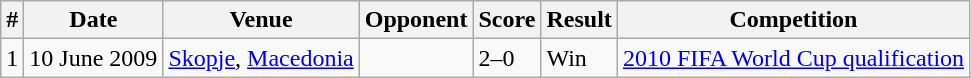<table class="wikitable">
<tr>
<th>#</th>
<th>Date</th>
<th>Venue</th>
<th>Opponent</th>
<th>Score</th>
<th>Result</th>
<th>Competition</th>
</tr>
<tr>
<td>1</td>
<td>10 June 2009</td>
<td><a href='#'>Skopje</a>, <a href='#'>Macedonia</a></td>
<td></td>
<td>2–0</td>
<td>Win</td>
<td><a href='#'>2010 FIFA World Cup qualification</a></td>
</tr>
</table>
